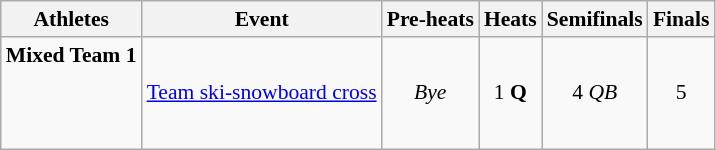<table class="wikitable" style="font-size:90%">
<tr>
<th>Athletes</th>
<th>Event</th>
<th>Pre-heats</th>
<th>Heats</th>
<th>Semifinals</th>
<th>Finals</th>
</tr>
<tr align=center>
<td align=left><strong>Mixed Team 1</strong><br><br><br><br></td>
<td align=left rowspan="3"><a href='#'>Team ski-snowboard cross</a></td>
<td><em>Bye</em></td>
<td>1 <strong>Q</strong></td>
<td>4 <em>QB</em></td>
<td>5</td>
</tr>
</table>
